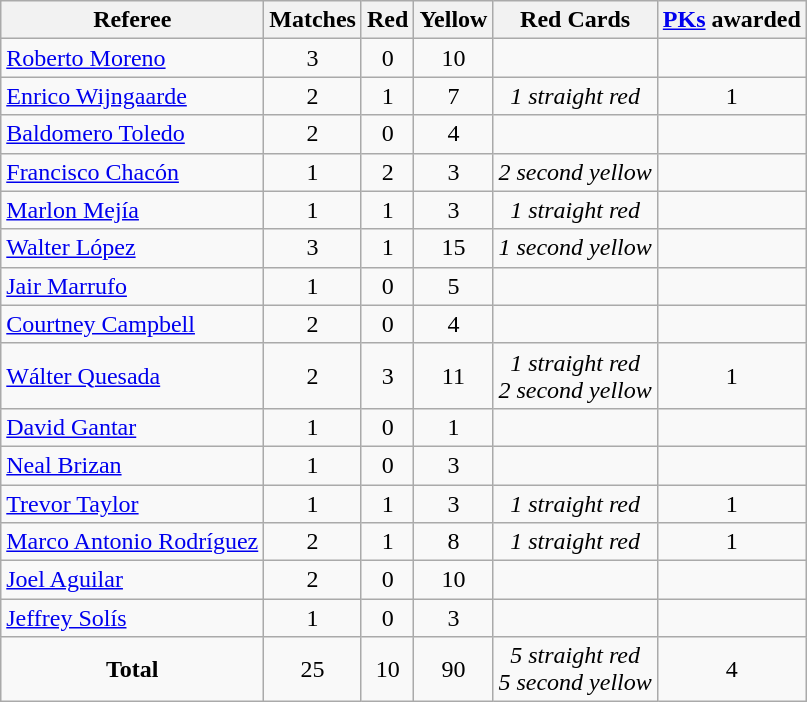<table class="wikitable sortable" style="text-align:center">
<tr>
<th>Referee</th>
<th>Matches</th>
<th> Red</th>
<th> Yellow</th>
<th>Red Cards</th>
<th><a href='#'>PKs</a> awarded</th>
</tr>
<tr>
<td style="text-align:left;"> <a href='#'>Roberto Moreno</a></td>
<td>3</td>
<td>0</td>
<td>10</td>
<td></td>
<td></td>
</tr>
<tr>
<td style="text-align:left;"> <a href='#'>Enrico Wijngaarde</a></td>
<td>2</td>
<td>1</td>
<td>7</td>
<td><em>1 straight red</em></td>
<td>1</td>
</tr>
<tr>
<td style="text-align:left;"> <a href='#'>Baldomero Toledo</a></td>
<td>2</td>
<td>0</td>
<td>4</td>
<td></td>
<td></td>
</tr>
<tr>
<td style="text-align:left;"> <a href='#'>Francisco Chacón</a></td>
<td>1</td>
<td>2</td>
<td>3</td>
<td><em>2 second yellow</em></td>
<td></td>
</tr>
<tr>
<td style="text-align:left;"> <a href='#'>Marlon Mejía</a></td>
<td>1</td>
<td>1</td>
<td>3</td>
<td><em>1 straight red</em></td>
<td></td>
</tr>
<tr>
<td style="text-align:left;"> <a href='#'>Walter López</a></td>
<td>3</td>
<td>1</td>
<td>15</td>
<td><em>1 second yellow</em></td>
<td></td>
</tr>
<tr>
<td style="text-align:left;"> <a href='#'>Jair Marrufo</a></td>
<td>1</td>
<td>0</td>
<td>5</td>
<td></td>
<td></td>
</tr>
<tr>
<td style="text-align:left;"> <a href='#'>Courtney Campbell</a></td>
<td>2</td>
<td>0</td>
<td>4</td>
<td></td>
<td></td>
</tr>
<tr>
<td style="text-align:left;"> <a href='#'>Wálter Quesada</a></td>
<td>2</td>
<td>3</td>
<td>11</td>
<td><em>1 straight red</em><br><em>2 second yellow</em></td>
<td>1</td>
</tr>
<tr>
<td style="text-align:left;"> <a href='#'>David Gantar</a></td>
<td>1</td>
<td>0</td>
<td>1</td>
<td></td>
<td></td>
</tr>
<tr>
<td style="text-align:left;"> <a href='#'>Neal Brizan</a></td>
<td>1</td>
<td>0</td>
<td>3</td>
<td></td>
<td></td>
</tr>
<tr>
<td style="text-align:left;"> <a href='#'>Trevor Taylor</a></td>
<td>1</td>
<td>1</td>
<td>3</td>
<td><em>1 straight red</em></td>
<td>1</td>
</tr>
<tr>
<td style="text-align:left;"> <a href='#'>Marco Antonio Rodríguez</a></td>
<td>2</td>
<td>1</td>
<td>8</td>
<td><em>1 straight red</em></td>
<td>1</td>
</tr>
<tr>
<td style="text-align:left;"> <a href='#'>Joel Aguilar</a></td>
<td>2</td>
<td>0</td>
<td>10</td>
<td></td>
<td></td>
</tr>
<tr>
<td style="text-align:left;"> <a href='#'>Jeffrey Solís</a></td>
<td>1</td>
<td>0</td>
<td>3</td>
<td></td>
<td></td>
</tr>
<tr class="sortbottom">
<td style="text-align:center;"><strong>Total</strong></td>
<td>25</td>
<td>10</td>
<td>90</td>
<td><em>5 straight red</em><br><em>5 second yellow</em></td>
<td>4</td>
</tr>
</table>
